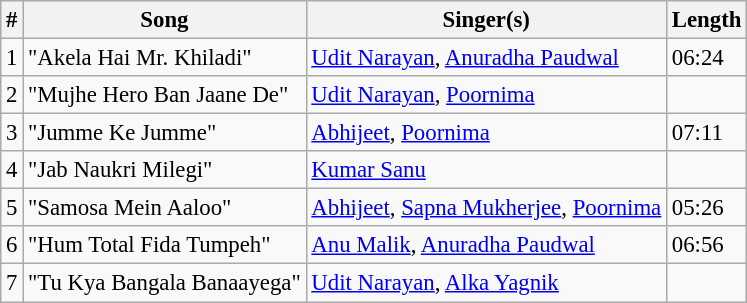<table class="wikitable" style="font-size:95%;">
<tr>
<th>#</th>
<th>Song</th>
<th>Singer(s)</th>
<th>Length</th>
</tr>
<tr>
<td>1</td>
<td>"Akela Hai Mr. Khiladi"</td>
<td><a href='#'>Udit Narayan</a>, <a href='#'>Anuradha Paudwal</a></td>
<td>06:24</td>
</tr>
<tr>
<td>2</td>
<td>"Mujhe Hero Ban Jaane De"</td>
<td><a href='#'>Udit Narayan</a>, <a href='#'>Poornima</a></td>
<td></td>
</tr>
<tr>
<td>3</td>
<td>"Jumme Ke Jumme"</td>
<td><a href='#'>Abhijeet</a>, <a href='#'>Poornima</a></td>
<td>07:11</td>
</tr>
<tr>
<td>4</td>
<td>"Jab Naukri Milegi"</td>
<td><a href='#'>Kumar Sanu</a></td>
<td></td>
</tr>
<tr>
<td>5</td>
<td>"Samosa Mein Aaloo"</td>
<td><a href='#'>Abhijeet</a>, <a href='#'>Sapna Mukherjee</a>, <a href='#'>Poornima</a></td>
<td>05:26</td>
</tr>
<tr>
<td>6</td>
<td>"Hum Total Fida Tumpeh"</td>
<td><a href='#'>Anu Malik</a>, <a href='#'>Anuradha Paudwal</a></td>
<td>06:56</td>
</tr>
<tr>
<td>7</td>
<td>"Tu Kya Bangala Banaayega"</td>
<td><a href='#'>Udit Narayan</a>, <a href='#'>Alka Yagnik</a></td>
<td></td>
</tr>
</table>
